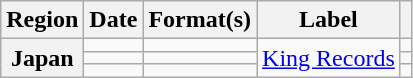<table class="wikitable plainrowheaders">
<tr>
<th scope="col">Region</th>
<th scope="col">Date</th>
<th scope="col">Format(s)</th>
<th scope="col">Label</th>
<th scope="col"></th>
</tr>
<tr>
<th scope="row" rowspan="3">Japan</th>
<td></td>
<td></td>
<td rowspan="3"><a href='#'>King Records</a></td>
<td></td>
</tr>
<tr>
<td></td>
<td></td>
<td></td>
</tr>
<tr>
<td></td>
<td></td>
<td></td>
</tr>
</table>
